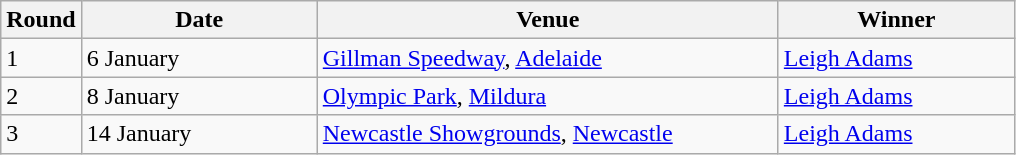<table class="wikitable" style="font-size: 100%">
<tr>
<th width=30>Round</th>
<th width=150>Date</th>
<th width=300>Venue</th>
<th width=150>Winner</th>
</tr>
<tr>
<td>1</td>
<td>6 January</td>
<td><a href='#'>Gillman Speedway</a>, <a href='#'>Adelaide</a></td>
<td><a href='#'>Leigh Adams</a></td>
</tr>
<tr>
<td>2</td>
<td>8 January</td>
<td><a href='#'>Olympic Park</a>, <a href='#'>Mildura</a></td>
<td><a href='#'>Leigh Adams</a></td>
</tr>
<tr>
<td>3</td>
<td>14 January</td>
<td><a href='#'>Newcastle Showgrounds</a>, <a href='#'>Newcastle</a></td>
<td><a href='#'>Leigh Adams</a></td>
</tr>
</table>
